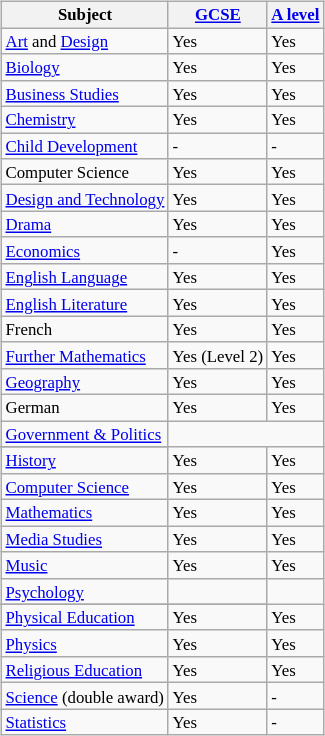<table class="wikitable" style="float: right; font-size:70%; margin-left: 1em;">
<tr>
<th>Subject</th>
<th><a href='#'>GCSE</a></th>
<th><a href='#'>A level</a></th>
</tr>
<tr>
<td><a href='#'>Art</a> and <a href='#'>Design</a></td>
<td>Yes</td>
<td>Yes</td>
</tr>
<tr>
<td><a href='#'>Biology</a></td>
<td>Yes</td>
<td>Yes</td>
</tr>
<tr>
<td><a href='#'>Business Studies</a></td>
<td>Yes</td>
<td>Yes</td>
</tr>
<tr>
<td><a href='#'>Chemistry</a></td>
<td>Yes</td>
<td>Yes</td>
</tr>
<tr>
<td><a href='#'>Child Development</a></td>
<td>-</td>
<td>-</td>
</tr>
<tr>
<td>Computer Science</td>
<td>Yes</td>
<td>Yes</td>
</tr>
<tr>
<td><a href='#'>Design and Technology</a></td>
<td>Yes</td>
<td>Yes</td>
</tr>
<tr>
<td><a href='#'>Drama</a></td>
<td>Yes</td>
<td>Yes</td>
</tr>
<tr>
<td><a href='#'>Economics</a></td>
<td>-</td>
<td>Yes</td>
</tr>
<tr>
<td><a href='#'>English Language</a></td>
<td>Yes</td>
<td>Yes</td>
</tr>
<tr>
<td><a href='#'>English Literature</a></td>
<td>Yes</td>
<td>Yes</td>
</tr>
<tr>
<td>French</td>
<td>Yes</td>
<td>Yes</td>
</tr>
<tr>
<td><a href='#'>Further Mathematics</a></td>
<td>Yes (Level 2)</td>
<td>Yes</td>
</tr>
<tr>
<td><a href='#'>Geography</a></td>
<td>Yes</td>
<td>Yes</td>
</tr>
<tr>
<td>German</td>
<td>Yes</td>
<td>Yes</td>
</tr>
<tr>
<td><a href='#'>Government & Politics</a></td>
</tr>
<tr>
</tr>
<tr Yes>
</tr>
<tr>
<td><a href='#'>History</a></td>
<td>Yes</td>
<td>Yes</td>
</tr>
<tr>
<td><a href='#'>Computer Science</a></td>
<td>Yes</td>
<td>Yes</td>
</tr>
<tr>
<td><a href='#'>Mathematics</a></td>
<td>Yes</td>
<td>Yes</td>
</tr>
<tr>
<td><a href='#'>Media Studies</a></td>
<td>Yes</td>
<td>Yes</td>
</tr>
<tr>
<td><a href='#'>Music</a></td>
<td>Yes</td>
<td>Yes</td>
</tr>
<tr>
<td><a href='#'>Psychology</a></td>
<td></td>
</tr>
<tr Yes>
</tr>
<tr>
<td><a href='#'>Physical Education</a></td>
<td>Yes</td>
<td>Yes</td>
</tr>
<tr>
<td><a href='#'>Physics</a></td>
<td>Yes</td>
<td>Yes</td>
</tr>
<tr>
<td><a href='#'>Religious Education</a></td>
<td>Yes</td>
<td>Yes</td>
</tr>
<tr>
<td><a href='#'>Science</a> (double award)</td>
<td>Yes</td>
<td>-</td>
</tr>
<tr>
<td><a href='#'>Statistics</a></td>
<td>Yes</td>
<td>-</td>
</tr>
</table>
